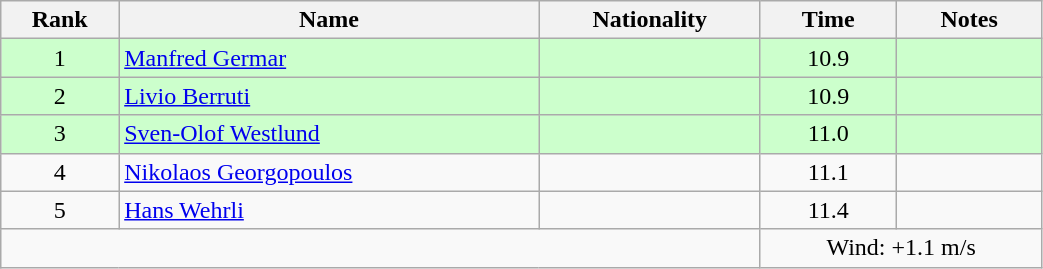<table class="wikitable sortable" style="text-align:center;width: 55%">
<tr>
<th>Rank</th>
<th>Name</th>
<th>Nationality</th>
<th>Time</th>
<th>Notes</th>
</tr>
<tr bgcolor=ccffcc>
<td>1</td>
<td align=left><a href='#'>Manfred Germar</a></td>
<td align=left></td>
<td>10.9</td>
<td></td>
</tr>
<tr bgcolor=ccffcc>
<td>2</td>
<td align=left><a href='#'>Livio Berruti</a></td>
<td align=left></td>
<td>10.9</td>
<td></td>
</tr>
<tr bgcolor=ccffcc>
<td>3</td>
<td align=left><a href='#'>Sven-Olof Westlund</a></td>
<td align=left></td>
<td>11.0</td>
<td></td>
</tr>
<tr>
<td>4</td>
<td align=left><a href='#'>Nikolaos Georgopoulos</a></td>
<td align=left></td>
<td>11.1</td>
<td></td>
</tr>
<tr>
<td>5</td>
<td align=left><a href='#'>Hans Wehrli</a></td>
<td align=left></td>
<td>11.4</td>
<td></td>
</tr>
<tr>
<td colspan="3"></td>
<td colspan="2">Wind: +1.1 m/s</td>
</tr>
</table>
